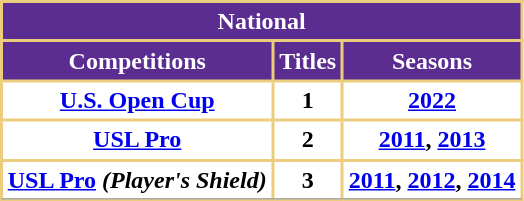<table class="wikitable">
<tr>
<th colspan="3" style="background:#5C2D91; color:#FFF; border:2px solid #EBCD7D;" scope="col">National</th>
</tr>
<tr>
<th style="background:#5C2D91; color:#FFF; border:2px solid #EBCD7D;" scope="col">Competitions</th>
<th style="background:#5C2D91; color:#FFF; border:2px solid #EBCD7D;" scope="col">Titles</th>
<th style="background:#5C2D91; color:#FFF; border:2px solid #EBCD7D;" scope="col">Seasons</th>
</tr>
<tr>
<th style="background:#FFF; color:#000; border:2px solid #EBCD7D;" scope="col"><a href='#'>U.S. Open Cup</a></th>
<th style="background:#FFF; color:#000; border:2px solid #EBCD7D;" scope="col">1</th>
<th style="background:#FFF; color:#000; border:2px solid #EBCD7D;" scope="col"><a href='#'>2022</a></th>
</tr>
<tr>
<th style="background:#FFF; color:#000; border:2px solid #EBCD7D;" scope="col"><a href='#'>USL Pro</a></th>
<th style="background:#FFF; color:#000; border:2px solid #EBCD7D;" scope="col">2</th>
<th style="background:#FFF; color:#000; border:2px solid #EBCD7D;" scope="col"><a href='#'>2011</a>, <a href='#'>2013</a></th>
</tr>
<tr>
<th style="background:#FFF; color:#000; border:2px solid #EBCD7D;" scope="col"><a href='#'>USL Pro</a> <em>(Player's Shield)</em></th>
<th style="background:#FFF; color:#000; border:2px solid #EBCD7D;" scope="col">3</th>
<th style="background:#FFF; color:#000; border:2px solid #EBCD7D;" scope="col"><a href='#'>2011</a>, <a href='#'>2012</a>, <a href='#'>2014</a></th>
</tr>
<tr>
</tr>
</table>
